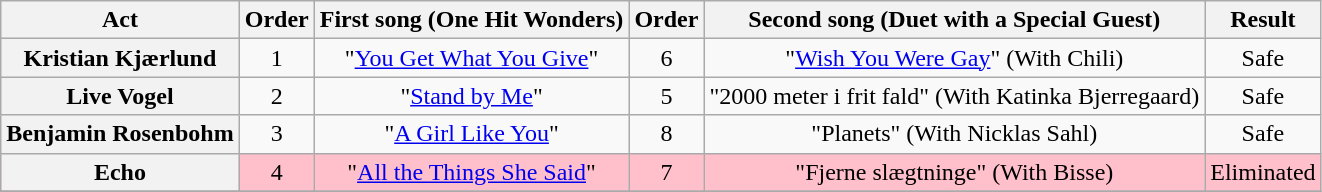<table class="wikitable plainrowheaders" style="text-align:center;">
<tr>
<th>Act</th>
<th>Order</th>
<th>First song (One Hit Wonders)</th>
<th>Order</th>
<th>Second song (Duet with a Special Guest)</th>
<th>Result</th>
</tr>
<tr>
<th scope=row>Kristian Kjærlund</th>
<td>1</td>
<td>"<a href='#'>You Get What You Give</a>"</td>
<td>6</td>
<td>"<a href='#'>Wish You Were Gay</a>" (With Chili)</td>
<td>Safe</td>
</tr>
<tr>
<th scope=row>Live Vogel</th>
<td>2</td>
<td>"<a href='#'>Stand by Me</a>"</td>
<td>5</td>
<td>"2000 meter i frit fald" (With Katinka Bjerregaard)</td>
<td>Safe</td>
</tr>
<tr>
<th scope=row>Benjamin Rosenbohm</th>
<td>3</td>
<td>"<a href='#'>A Girl Like You</a>"</td>
<td>8</td>
<td>"Planets" (With Nicklas Sahl)</td>
<td>Safe</td>
</tr>
<tr style="background:pink">
<th scope=row>Echo</th>
<td>4</td>
<td>"<a href='#'>All the Things She Said</a>"</td>
<td>7</td>
<td>"Fjerne slægtninge" (With Bisse)</td>
<td>Eliminated</td>
</tr>
<tr>
</tr>
</table>
